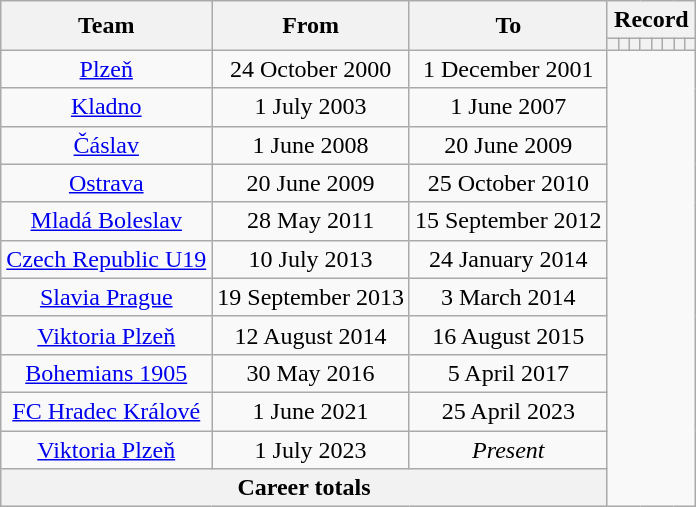<table class="wikitable" style="text-align: center">
<tr>
<th rowspan=2>Team</th>
<th rowspan=2>From</th>
<th rowspan=2>To</th>
<th colspan=8>Record</th>
</tr>
<tr>
<th></th>
<th></th>
<th></th>
<th></th>
<th></th>
<th></th>
<th></th>
<th></th>
</tr>
<tr>
<td><a href='#'>Plzeň</a></td>
<td>24 October 2000</td>
<td>1 December 2001<br></td>
</tr>
<tr>
<td><a href='#'>Kladno</a></td>
<td>1 July 2003</td>
<td>1 June 2007<br></td>
</tr>
<tr>
<td><a href='#'>Čáslav</a></td>
<td>1 June 2008</td>
<td>20 June 2009<br></td>
</tr>
<tr>
<td><a href='#'>Ostrava</a></td>
<td>20 June 2009</td>
<td>25 October 2010<br></td>
</tr>
<tr>
<td><a href='#'>Mladá Boleslav</a></td>
<td>28 May 2011</td>
<td>15 September 2012<br></td>
</tr>
<tr>
<td><a href='#'>Czech Republic U19</a></td>
<td>10 July 2013</td>
<td>24 January 2014<br></td>
</tr>
<tr>
<td><a href='#'>Slavia Prague</a></td>
<td>19 September 2013</td>
<td>3 March 2014<br></td>
</tr>
<tr>
<td><a href='#'>Viktoria Plzeň</a></td>
<td>12 August 2014</td>
<td>16 August 2015<br></td>
</tr>
<tr>
<td><a href='#'>Bohemians 1905</a></td>
<td>30 May 2016</td>
<td>5 April 2017<br></td>
</tr>
<tr>
<td><a href='#'>FC Hradec Králové</a></td>
<td>1 June 2021</td>
<td>25 April 2023<br></td>
</tr>
<tr>
<td><a href='#'>Viktoria Plzeň</a></td>
<td>1 July 2023</td>
<td><em>Present</em><br></td>
</tr>
<tr>
<th colspan=3>Career totals<br></th>
</tr>
</table>
